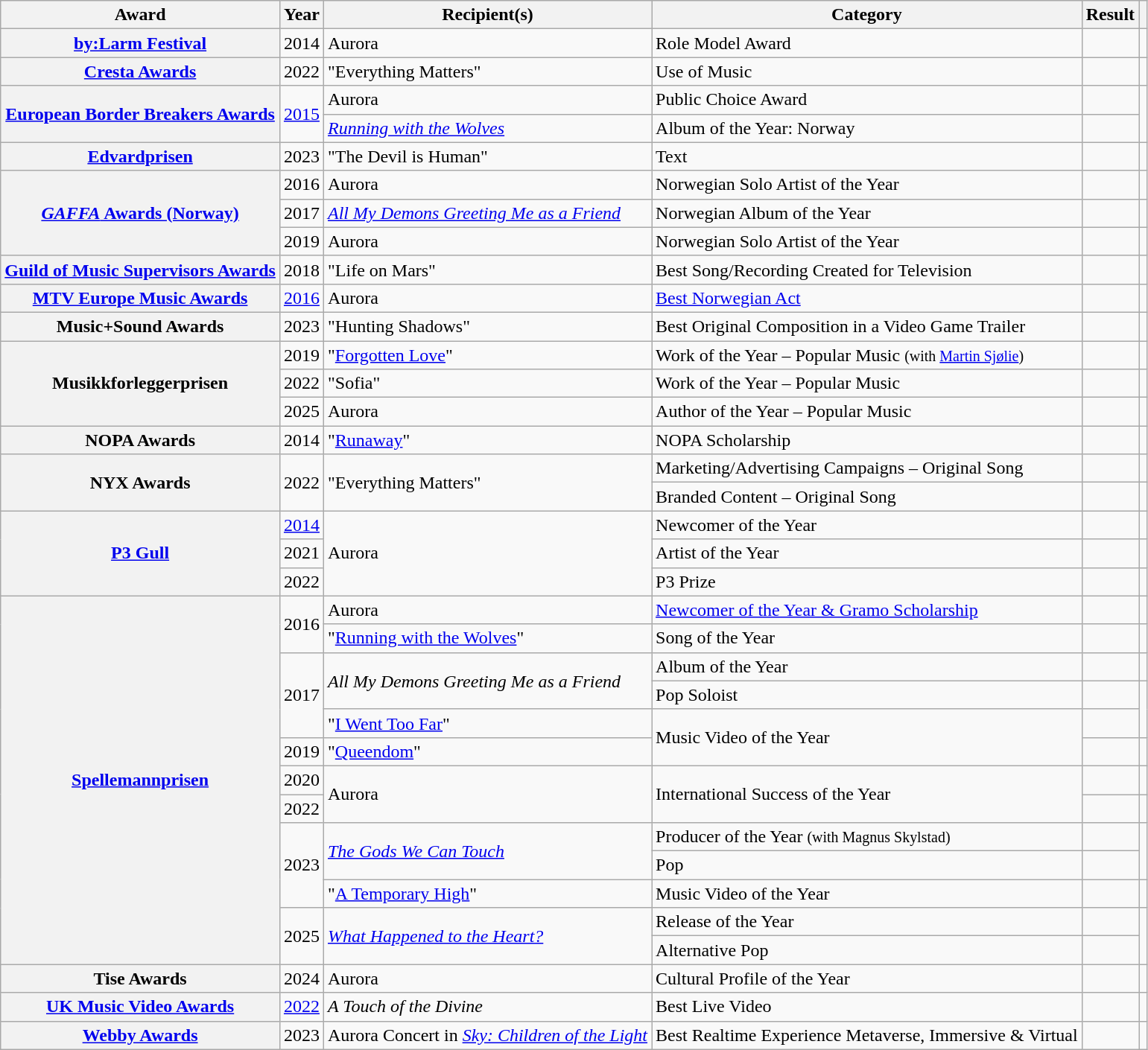<table class="wikitable sortable plainrowheaders">
<tr>
<th scope="col">Award</th>
<th scope="col">Year</th>
<th scope="col">Recipient(s)</th>
<th scope="col">Category</th>
<th scope="col">Result</th>
<th scope="col" class="unsortable"></th>
</tr>
<tr>
<th scope="row"><a href='#'>by:Larm Festival</a></th>
<td>2014</td>
<td>Aurora</td>
<td>Role Model Award</td>
<td></td>
<td style="text-align:center;"></td>
</tr>
<tr>
<th scope="row"><a href='#'>Cresta Awards</a></th>
<td>2022</td>
<td>"Everything Matters" </td>
<td>Use of Music</td>
<td></td>
<td style="text-align:center;"></td>
</tr>
<tr>
<th rowspan="2" scope="row"><a href='#'>European Border Breakers Awards</a></th>
<td rowspan="2"><a href='#'>2015</a></td>
<td>Aurora</td>
<td>Public Choice Award</td>
<td></td>
<td rowspan="2" style="text-align:center;"></td>
</tr>
<tr>
<td><em><a href='#'>Running with the Wolves</a></em></td>
<td>Album of the Year: Norway</td>
<td></td>
</tr>
<tr>
<th scope="row"><a href='#'>Edvardprisen</a></th>
<td>2023</td>
<td>"The Devil is Human"</td>
<td>Text</td>
<td></td>
<td style="text-align:center;"></td>
</tr>
<tr>
<th rowspan="3" scope="row"><a href='#'><em>GAFFA</em> Awards (Norway)</a></th>
<td>2016</td>
<td>Aurora</td>
<td>Norwegian Solo Artist of the Year</td>
<td></td>
<td style="text-align:center;"></td>
</tr>
<tr>
<td>2017</td>
<td><em><a href='#'>All My Demons Greeting Me as a Friend</a></em></td>
<td>Norwegian Album of the Year</td>
<td></td>
<td style="text-align:center;"></td>
</tr>
<tr>
<td>2019</td>
<td>Aurora</td>
<td>Norwegian Solo Artist of the Year</td>
<td></td>
<td style="text-align:center;"></td>
</tr>
<tr>
<th scope="row"><a href='#'>Guild of Music Supervisors Awards</a></th>
<td>2018</td>
<td>"Life on Mars"</td>
<td>Best Song/Recording Created for Television</td>
<td></td>
<td style="text-align:center;"></td>
</tr>
<tr>
<th scope="row"><a href='#'>MTV Europe Music Awards</a></th>
<td><a href='#'>2016</a></td>
<td>Aurora</td>
<td><a href='#'>Best Norwegian Act</a></td>
<td></td>
<td style="text-align:center;"></td>
</tr>
<tr>
<th scope="row">Music+Sound Awards</th>
<td>2023</td>
<td>"Hunting Shadows"</td>
<td>Best Original Composition in a Video Game Trailer</td>
<td></td>
<td style="text-align:center;"></td>
</tr>
<tr>
<th rowspan="3" scope="row">Musikkforleggerprisen</th>
<td>2019</td>
<td>"<a href='#'>Forgotten Love</a>"</td>
<td>Work of the Year – Popular Music <small>(with <a href='#'>Martin Sjølie</a>)</small></td>
<td></td>
<td style="text-align:center;"></td>
</tr>
<tr>
<td>2022</td>
<td>"Sofia" </td>
<td>Work of the Year – Popular Music</td>
<td></td>
<td style="text-align:center;"></td>
</tr>
<tr>
<td>2025</td>
<td>Aurora</td>
<td>Author of the Year – Popular Music</td>
<td></td>
<td style="text-align:center;"></td>
</tr>
<tr>
<th scope="row">NOPA Awards</th>
<td>2014</td>
<td>"<a href='#'>Runaway</a>"</td>
<td>NOPA Scholarship</td>
<td></td>
<td style="text-align:center;"></td>
</tr>
<tr>
<th rowspan="2" scope="row">NYX Awards</th>
<td rowspan="2">2022</td>
<td rowspan="2">"Everything Matters" </td>
<td>Marketing/Advertising Campaigns – Original Song</td>
<td></td>
<td style="text-align:center;"></td>
</tr>
<tr>
<td>Branded Content – Original Song</td>
<td></td>
<td style="text-align:center;"></td>
</tr>
<tr>
<th rowspan="3" scope="row"><a href='#'>P3 Gull</a></th>
<td><a href='#'>2014</a></td>
<td rowspan="3">Aurora</td>
<td>Newcomer of the Year</td>
<td></td>
<td style="text-align:center;"></td>
</tr>
<tr>
<td>2021</td>
<td>Artist of the Year</td>
<td></td>
<td style="text-align:center;"></td>
</tr>
<tr>
<td>2022</td>
<td>P3 Prize</td>
<td></td>
<td style="text-align:center;"></td>
</tr>
<tr>
<th rowspan="13" scope="row"><a href='#'>Spellemannprisen</a></th>
<td rowspan="2">2016</td>
<td>Aurora</td>
<td><a href='#'>Newcomer of the Year & Gramo Scholarship</a></td>
<td></td>
<td style="text-align:center;"></td>
</tr>
<tr>
<td>"<a href='#'>Running with the Wolves</a>"</td>
<td>Song of the Year</td>
<td></td>
<td style="text-align:center;"></td>
</tr>
<tr>
<td rowspan="3">2017</td>
<td rowspan="2"><em>All My Demons Greeting Me as a Friend</em></td>
<td>Album of the Year</td>
<td></td>
<td style="text-align:center;"></td>
</tr>
<tr>
<td>Pop Soloist</td>
<td></td>
<td rowspan="2" style="text-align:center;"></td>
</tr>
<tr>
<td>"<a href='#'>I Went Too Far</a>"</td>
<td rowspan="2">Music Video of the Year</td>
<td></td>
</tr>
<tr>
<td>2019</td>
<td>"<a href='#'>Queendom</a>"</td>
<td></td>
<td style="text-align:center;"></td>
</tr>
<tr>
<td>2020</td>
<td rowspan="2">Aurora</td>
<td rowspan="2">International Success of the Year</td>
<td></td>
<td style="text-align:center;"></td>
</tr>
<tr>
<td>2022</td>
<td></td>
<td style="text-align:center;"></td>
</tr>
<tr>
<td rowspan="3">2023</td>
<td rowspan="2"><em><a href='#'>The Gods We Can Touch</a></em></td>
<td>Producer of the Year <small>(with Magnus Skylstad)</small></td>
<td></td>
<td rowspan="2" style="text-align:center;"></td>
</tr>
<tr>
<td>Pop</td>
<td></td>
</tr>
<tr>
<td>"<a href='#'>A Temporary High</a>"</td>
<td>Music Video of the Year</td>
<td></td>
<td style="text-align:center;"></td>
</tr>
<tr>
<td rowspan="2">2025</td>
<td rowspan="2"><em><a href='#'>What Happened to the Heart?</a></em></td>
<td>Release of the Year</td>
<td></td>
<td rowspan="2" style="text-align:center;"></td>
</tr>
<tr>
<td>Alternative Pop</td>
<td></td>
</tr>
<tr>
<th scope="row">Tise Awards</th>
<td>2024</td>
<td>Aurora</td>
<td>Cultural Profile of the Year</td>
<td></td>
<td style="text-align:center;"></td>
</tr>
<tr>
<th scope="row"><a href='#'>UK Music Video Awards</a></th>
<td><a href='#'>2022</a></td>
<td><em>A Touch of the Divine</em></td>
<td>Best Live Video</td>
<td></td>
<td style="text-align:center;"></td>
</tr>
<tr>
<th scope="row"><a href='#'>Webby Awards</a></th>
<td>2023</td>
<td>Aurora Concert in <em><a href='#'>Sky: Children of the Light</a></em></td>
<td>Best Realtime Experience Metaverse, Immersive & Virtual</td>
<td></td>
<td style="text-align:center;"></td>
</tr>
</table>
